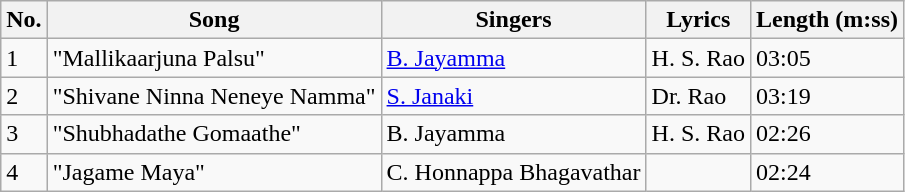<table class="wikitable">
<tr>
<th>No.</th>
<th>Song</th>
<th>Singers</th>
<th>Lyrics</th>
<th>Length (m:ss)</th>
</tr>
<tr>
<td>1</td>
<td>"Mallikaarjuna Palsu"</td>
<td><a href='#'>B. Jayamma</a></td>
<td>H. S. Rao</td>
<td>03:05</td>
</tr>
<tr>
<td>2</td>
<td>"Shivane Ninna Neneye Namma"</td>
<td><a href='#'>S. Janaki</a></td>
<td>Dr. Rao</td>
<td>03:19</td>
</tr>
<tr>
<td>3</td>
<td>"Shubhadathe Gomaathe"</td>
<td>B. Jayamma</td>
<td>H. S. Rao</td>
<td>02:26</td>
</tr>
<tr>
<td>4</td>
<td>"Jagame Maya"</td>
<td>C. Honnappa Bhagavathar</td>
<td></td>
<td>02:24</td>
</tr>
</table>
